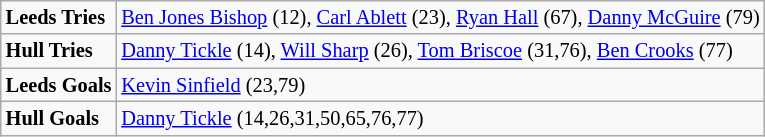<table class="wikitable" style="font-size:85%;">
<tr>
<td><strong>Leeds Tries</strong></td>
<td><a href='#'>Ben Jones Bishop</a> (12), <a href='#'>Carl Ablett</a> (23), <a href='#'>Ryan Hall</a> (67), <a href='#'>Danny McGuire</a> (79)</td>
</tr>
<tr>
<td><strong>Hull Tries</strong></td>
<td><a href='#'>Danny Tickle</a> (14), <a href='#'>Will Sharp</a> (26), <a href='#'>Tom Briscoe</a> (31,76), <a href='#'>Ben Crooks</a> (77)</td>
</tr>
<tr>
<td><strong>Leeds Goals</strong></td>
<td><a href='#'>Kevin Sinfield</a> (23,79)</td>
</tr>
<tr>
<td><strong>Hull Goals</strong></td>
<td><a href='#'>Danny Tickle</a> (14,26,31,50,65,76,77)</td>
</tr>
</table>
